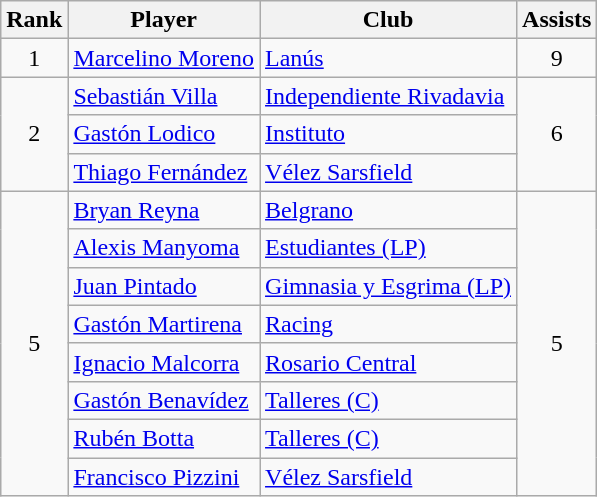<table class="wikitable" border="1">
<tr>
<th>Rank</th>
<th>Player</th>
<th>Club</th>
<th>Assists</th>
</tr>
<tr>
<td align=center>1</td>
<td> <a href='#'>Marcelino Moreno</a></td>
<td><a href='#'>Lanús</a></td>
<td align=center>9</td>
</tr>
<tr>
<td align=center rowspan=3>2</td>
<td> <a href='#'>Sebastián Villa</a></td>
<td><a href='#'>Independiente Rivadavia</a></td>
<td align=center rowspan=3>6</td>
</tr>
<tr>
<td> <a href='#'>Gastón Lodico</a></td>
<td><a href='#'>Instituto</a></td>
</tr>
<tr>
<td> <a href='#'>Thiago Fernández</a></td>
<td><a href='#'>Vélez Sarsfield</a></td>
</tr>
<tr>
<td align=center rowspan=8>5</td>
<td> <a href='#'>Bryan Reyna</a></td>
<td><a href='#'>Belgrano</a></td>
<td align=center rowspan=8>5</td>
</tr>
<tr>
<td> <a href='#'>Alexis Manyoma</a></td>
<td><a href='#'>Estudiantes (LP)</a></td>
</tr>
<tr>
<td> <a href='#'>Juan Pintado</a></td>
<td><a href='#'>Gimnasia y Esgrima (LP)</a></td>
</tr>
<tr>
<td> <a href='#'>Gastón Martirena</a></td>
<td><a href='#'>Racing</a></td>
</tr>
<tr>
<td> <a href='#'>Ignacio Malcorra</a></td>
<td><a href='#'>Rosario Central</a></td>
</tr>
<tr>
<td> <a href='#'>Gastón Benavídez</a></td>
<td><a href='#'>Talleres (C)</a></td>
</tr>
<tr>
<td> <a href='#'>Rubén Botta</a></td>
<td><a href='#'>Talleres (C)</a></td>
</tr>
<tr>
<td> <a href='#'>Francisco Pizzini</a></td>
<td><a href='#'>Vélez Sarsfield</a></td>
</tr>
</table>
